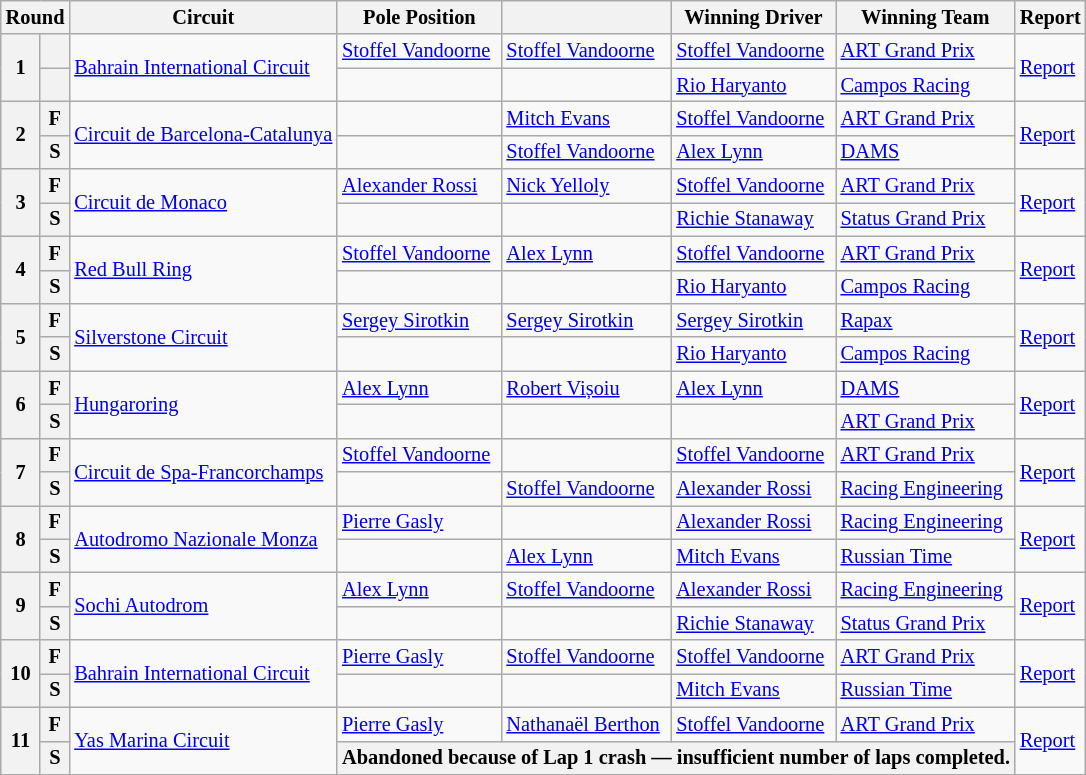<table class="wikitable" style="font-size: 85%;">
<tr>
<th colspan=2>Round</th>
<th>Circuit</th>
<th>Pole Position</th>
<th></th>
<th>Winning Driver</th>
<th>Winning Team</th>
<th>Report</th>
</tr>
<tr>
<th rowspan=2>1</th>
<th></th>
<td rowspan=2> <a href='#'>Bahrain International Circuit</a></td>
<td> <a href='#'>Stoffel Vandoorne</a></td>
<td> <a href='#'>Stoffel Vandoorne</a></td>
<td> <a href='#'>Stoffel Vandoorne</a></td>
<td> <a href='#'>ART Grand Prix</a></td>
<td rowspan=2><a href='#'>Report</a></td>
</tr>
<tr>
<th></th>
<td></td>
<td> </td>
<td> <a href='#'>Rio Haryanto</a></td>
<td> <a href='#'>Campos Racing</a></td>
</tr>
<tr>
<th rowspan=2>2</th>
<th>F</th>
<td rowspan=2> <a href='#'>Circuit de Barcelona-Catalunya</a></td>
<td></td>
<td> <a href='#'>Mitch Evans</a></td>
<td> <a href='#'>Stoffel Vandoorne</a></td>
<td> <a href='#'>ART Grand Prix</a></td>
<td rowspan=2><a href='#'>Report</a></td>
</tr>
<tr>
<th>S</th>
<td></td>
<td> <a href='#'>Stoffel Vandoorne</a></td>
<td> <a href='#'>Alex Lynn</a></td>
<td> <a href='#'>DAMS</a></td>
</tr>
<tr>
<th rowspan=2>3</th>
<th>F</th>
<td rowspan=2> <a href='#'>Circuit de Monaco</a></td>
<td> <a href='#'>Alexander Rossi</a></td>
<td> <a href='#'>Nick Yelloly</a></td>
<td> <a href='#'>Stoffel Vandoorne</a></td>
<td> <a href='#'>ART Grand Prix</a></td>
<td rowspan=2><a href='#'>Report</a></td>
</tr>
<tr>
<th>S</th>
<td></td>
<td> </td>
<td> <a href='#'>Richie Stanaway</a></td>
<td> <a href='#'>Status Grand Prix</a></td>
</tr>
<tr>
<th rowspan=2>4</th>
<th>F</th>
<td rowspan=2> <a href='#'>Red Bull Ring</a></td>
<td> <a href='#'>Stoffel Vandoorne</a></td>
<td> <a href='#'>Alex Lynn</a></td>
<td> <a href='#'>Stoffel Vandoorne</a></td>
<td> <a href='#'>ART Grand Prix</a></td>
<td rowspan=2><a href='#'>Report</a></td>
</tr>
<tr>
<th>S</th>
<td></td>
<td> </td>
<td> <a href='#'>Rio Haryanto</a></td>
<td> <a href='#'>Campos Racing</a></td>
</tr>
<tr>
<th rowspan=2>5</th>
<th>F</th>
<td rowspan=2> <a href='#'>Silverstone Circuit</a></td>
<td> <a href='#'>Sergey Sirotkin</a></td>
<td> <a href='#'>Sergey Sirotkin</a></td>
<td> <a href='#'>Sergey Sirotkin</a></td>
<td> <a href='#'>Rapax</a></td>
<td rowspan=2><a href='#'>Report</a></td>
</tr>
<tr>
<th>S</th>
<td></td>
<td> </td>
<td> <a href='#'>Rio Haryanto</a></td>
<td> <a href='#'>Campos Racing</a></td>
</tr>
<tr>
<th rowspan=2>6</th>
<th>F</th>
<td rowspan=2> <a href='#'>Hungaroring</a></td>
<td> <a href='#'>Alex Lynn</a></td>
<td> <a href='#'>Robert Vișoiu</a></td>
<td> <a href='#'>Alex Lynn</a></td>
<td> <a href='#'>DAMS</a></td>
<td rowspan=2><a href='#'>Report</a></td>
</tr>
<tr>
<th>S</th>
<td></td>
<td> </td>
<td></td>
<td> <a href='#'>ART Grand Prix</a></td>
</tr>
<tr>
<th rowspan=2>7</th>
<th>F</th>
<td rowspan=2> <a href='#'>Circuit de Spa-Francorchamps</a></td>
<td> <a href='#'>Stoffel Vandoorne</a></td>
<td> </td>
<td> <a href='#'>Stoffel Vandoorne</a></td>
<td> <a href='#'>ART Grand Prix</a></td>
<td rowspan=2><a href='#'>Report</a></td>
</tr>
<tr>
<th>S</th>
<td></td>
<td> <a href='#'>Stoffel Vandoorne</a></td>
<td> <a href='#'>Alexander Rossi</a></td>
<td> <a href='#'>Racing Engineering</a></td>
</tr>
<tr>
<th rowspan=2>8</th>
<th>F</th>
<td rowspan=2> <a href='#'>Autodromo Nazionale Monza</a></td>
<td> <a href='#'>Pierre Gasly</a></td>
<td> </td>
<td> <a href='#'>Alexander Rossi</a></td>
<td> <a href='#'>Racing Engineering</a></td>
<td rowspan=2><a href='#'>Report</a></td>
</tr>
<tr>
<th>S</th>
<td></td>
<td> <a href='#'>Alex Lynn</a></td>
<td> <a href='#'>Mitch Evans</a></td>
<td> <a href='#'>Russian Time</a></td>
</tr>
<tr>
<th rowspan=2>9</th>
<th>F</th>
<td rowspan=2> <a href='#'>Sochi Autodrom</a></td>
<td> <a href='#'>Alex Lynn</a></td>
<td> <a href='#'>Stoffel Vandoorne</a></td>
<td> <a href='#'>Alexander Rossi</a></td>
<td> <a href='#'>Racing Engineering</a></td>
<td rowspan=2><a href='#'>Report</a></td>
</tr>
<tr>
<th>S</th>
<td></td>
<td> </td>
<td> <a href='#'>Richie Stanaway</a></td>
<td> <a href='#'>Status Grand Prix</a></td>
</tr>
<tr>
<th rowspan=2>10</th>
<th>F</th>
<td rowspan=2> <a href='#'>Bahrain International Circuit</a></td>
<td> <a href='#'>Pierre Gasly</a></td>
<td> <a href='#'>Stoffel Vandoorne</a></td>
<td> <a href='#'>Stoffel Vandoorne</a></td>
<td> <a href='#'>ART Grand Prix</a></td>
<td rowspan=2><a href='#'>Report</a></td>
</tr>
<tr>
<th>S</th>
<td></td>
<td> </td>
<td> <a href='#'>Mitch Evans</a></td>
<td> <a href='#'>Russian Time</a></td>
</tr>
<tr>
<th rowspan=2>11</th>
<th>F</th>
<td rowspan=2> <a href='#'>Yas Marina Circuit</a></td>
<td> <a href='#'>Pierre Gasly</a></td>
<td> <a href='#'>Nathanaël Berthon</a></td>
<td> <a href='#'>Stoffel Vandoorne</a></td>
<td> <a href='#'>ART Grand Prix</a></td>
<td rowspan=2><a href='#'>Report</a></td>
</tr>
<tr>
<th>S</th>
<th colspan=4>Abandoned because of Lap 1 crash — insufficient number of laps completed.</th>
</tr>
</table>
